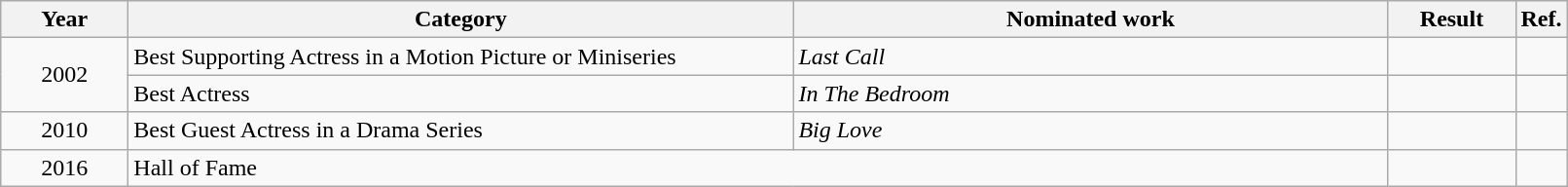<table class=wikitable>
<tr>
<th scope="col" style="width:5em;">Year</th>
<th scope="col" style="width:28em;">Category</th>
<th scope="col" style="width:25em;">Nominated work</th>
<th scope="col" style="width:5em;">Result</th>
<th>Ref.</th>
</tr>
<tr>
<td style="text-align:center;", rowspan=2>2002</td>
<td>Best Supporting Actress in a Motion Picture or Miniseries</td>
<td><em>Last Call</em></td>
<td></td>
<td></td>
</tr>
<tr>
<td>Best Actress</td>
<td><em>In The Bedroom</em></td>
<td></td>
<td></td>
</tr>
<tr>
<td style="text-align:center;">2010</td>
<td>Best Guest Actress in a Drama Series</td>
<td><em>Big Love</em></td>
<td></td>
<td></td>
</tr>
<tr>
<td align=center>2016</td>
<td colspan=2>Hall of Fame</td>
<td></td>
<td></td>
</tr>
</table>
